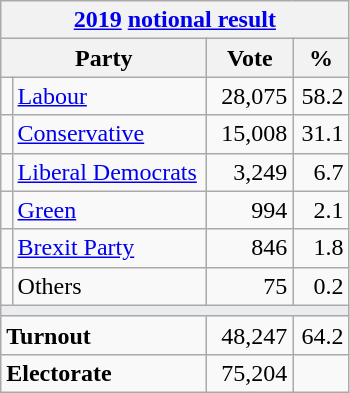<table class="wikitable">
<tr>
<th colspan="4"><a href='#'>2019</a> <a href='#'>notional result</a></th>
</tr>
<tr>
<th bgcolor="#DDDDFF" width="130px" colspan="2">Party</th>
<th bgcolor="#DDDDFF" width="50px">Vote</th>
<th bgcolor="#DDDDFF" width="30px">%</th>
</tr>
<tr>
<td></td>
<td><a href='#'>Labour</a></td>
<td align=right>28,075</td>
<td align=right>58.2</td>
</tr>
<tr>
<td></td>
<td><a href='#'>Conservative</a></td>
<td align=right>15,008</td>
<td align=right>31.1</td>
</tr>
<tr>
<td></td>
<td><a href='#'>Liberal Democrats</a></td>
<td align=right>3,249</td>
<td align=right>6.7</td>
</tr>
<tr>
<td></td>
<td><a href='#'>Green</a></td>
<td align=right>994</td>
<td align=right>2.1</td>
</tr>
<tr>
<td></td>
<td><a href='#'>Brexit Party</a></td>
<td align=right>846</td>
<td align=right>1.8</td>
</tr>
<tr>
<td></td>
<td>Others</td>
<td align=right>75</td>
<td align=right>0.2</td>
</tr>
<tr>
<td colspan="4" bgcolor="#EAECF0"></td>
</tr>
<tr>
<td colspan="2"><strong>Turnout</strong></td>
<td align=right>48,247</td>
<td align=right>64.2</td>
</tr>
<tr>
<td colspan="2"><strong>Electorate</strong></td>
<td align=right>75,204</td>
</tr>
</table>
